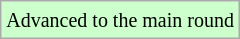<table class="wikitable">
<tr>
<td style="background-color: #ccffcc;"><small>Advanced to the main round</small></td>
</tr>
</table>
